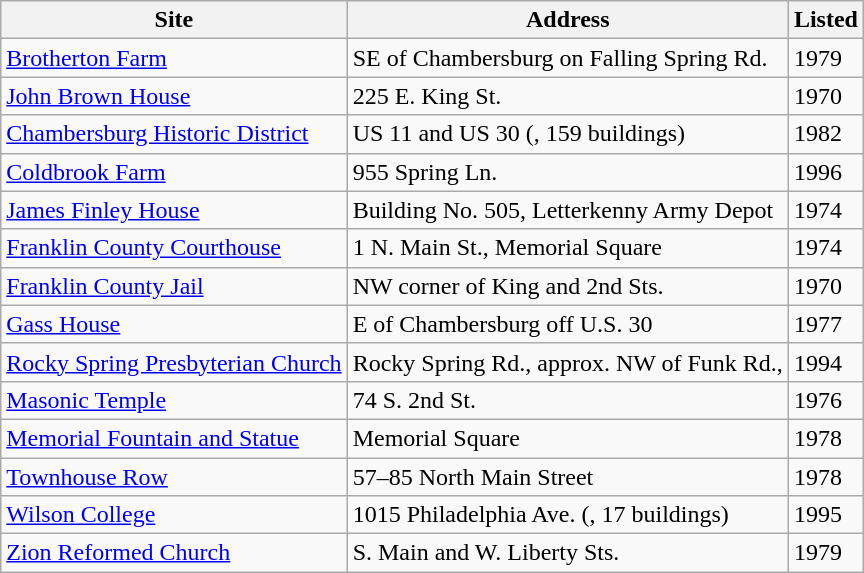<table class="wikitable">
<tr>
<th>Site</th>
<th>Address</th>
<th>Listed</th>
</tr>
<tr style="text-align:left;">
<td><a href='#'>Brotherton Farm</a></td>
<td>SE of Chambersburg on Falling Spring Rd.</td>
<td>1979</td>
</tr>
<tr>
<td style="text-align:left;"><a href='#'>John Brown House</a></td>
<td style="text-align:left;">225 E. King St.</td>
<td style="text-align:left;">1970</td>
</tr>
<tr style="text-align:left;">
<td><a href='#'>Chambersburg Historic District</a></td>
<td>US 11 and US 30 (, 159 buildings)</td>
<td>1982</td>
</tr>
<tr style="text-align:left;">
<td><a href='#'>Coldbrook Farm</a></td>
<td>955 Spring Ln.</td>
<td>1996</td>
</tr>
<tr>
<td style="text-align:left;"><a href='#'>James Finley House</a></td>
<td style="text-align:left;">Building No. 505, Letterkenny Army Depot</td>
<td style="text-align:left;">1974</td>
</tr>
<tr>
<td style="text-align:left;"><a href='#'>Franklin County Courthouse</a></td>
<td style="text-align:left;">1 N. Main St., Memorial Square</td>
<td style="text-align:left;">1974</td>
</tr>
<tr>
<td style="text-align:left;"><a href='#'>Franklin County Jail</a></td>
<td style="text-align:left;">NW corner of King and 2nd Sts.</td>
<td style="text-align:left;">1970</td>
</tr>
<tr style="text-align:left;">
<td><a href='#'>Gass House</a></td>
<td>E of Chambersburg off U.S. 30</td>
<td>1977</td>
</tr>
<tr>
<td style="text-align:left;"><a href='#'>Rocky Spring Presbyterian Church</a></td>
<td style="text-align:left;">Rocky Spring Rd., approx.  NW of Funk Rd.,</td>
<td style="text-align:left;">1994</td>
</tr>
<tr>
<td style="text-align:left;"><a href='#'>Masonic Temple</a></td>
<td style="text-align:left;">74 S. 2nd St.</td>
<td style="text-align:left;">1976</td>
</tr>
<tr style="text-align:left;">
<td><a href='#'>Memorial Fountain and Statue</a></td>
<td>Memorial Square</td>
<td>1978</td>
</tr>
<tr style="text-align:left;">
<td><a href='#'>Townhouse Row</a></td>
<td>57–85 North Main Street</td>
<td>1978</td>
</tr>
<tr style="text-align:left;">
<td><a href='#'>Wilson College</a></td>
<td>1015 Philadelphia Ave. (, 17 buildings)</td>
<td>1995</td>
</tr>
<tr>
<td style="text-align:left;"><a href='#'>Zion Reformed Church</a></td>
<td style="text-align:left;">S. Main and W. Liberty Sts.</td>
<td style="text-align:left;">1979</td>
</tr>
</table>
